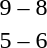<table style="text-align:center">
<tr>
<th width=200></th>
<th width=100></th>
<th width=200></th>
</tr>
<tr>
<td align=right><strong></strong></td>
<td>9 – 8</td>
<td align=left></td>
</tr>
<tr>
<td align=right></td>
<td>5 – 6</td>
<td align=left><strong></strong></td>
</tr>
</table>
